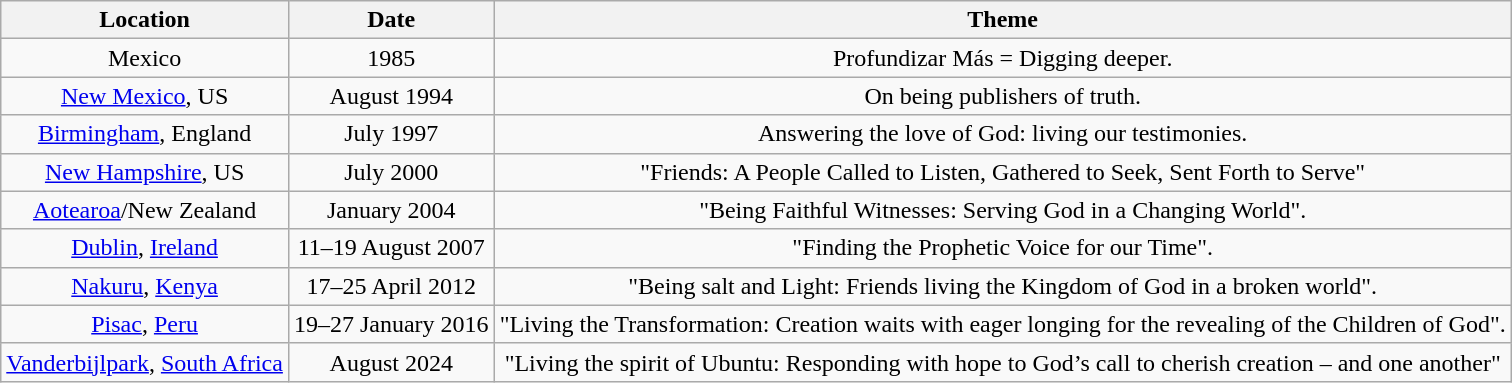<table class="wikitable" style="text-align: center;">
<tr>
<th>Location</th>
<th>Date</th>
<th>Theme</th>
</tr>
<tr>
<td>Mexico</td>
<td>1985</td>
<td>Profundizar Más = Digging deeper.</td>
</tr>
<tr>
<td><a href='#'>New Mexico</a>, US</td>
<td>August 1994</td>
<td>On being publishers of truth.</td>
</tr>
<tr>
<td><a href='#'>Birmingham</a>, England</td>
<td>July 1997</td>
<td>Answering the love of God: living our testimonies.</td>
</tr>
<tr>
<td><a href='#'>New Hampshire</a>, US</td>
<td>July 2000</td>
<td>"Friends: A People Called to Listen, Gathered to Seek, Sent Forth to Serve"</td>
</tr>
<tr>
<td><a href='#'>Aotearoa</a>/New Zealand</td>
<td>January 2004</td>
<td>"Being Faithful Witnesses: Serving God in a Changing World".</td>
</tr>
<tr>
<td><a href='#'>Dublin</a>, <a href='#'>Ireland</a></td>
<td>11–19 August 2007</td>
<td>"Finding the Prophetic Voice for our Time".</td>
</tr>
<tr>
<td><a href='#'>Nakuru</a>, <a href='#'>Kenya</a></td>
<td>17–25 April 2012</td>
<td>"Being salt and Light: Friends living the Kingdom of God in a broken world".</td>
</tr>
<tr>
<td><a href='#'>Pisac</a>, <a href='#'>Peru</a></td>
<td>19–27 January 2016</td>
<td>"Living the Transformation: Creation waits with eager longing for the revealing of the Children of God".</td>
</tr>
<tr>
<td><a href='#'>Vanderbijlpark</a>, <a href='#'>South Africa</a></td>
<td>August 2024</td>
<td>"Living the spirit of Ubuntu: Responding with hope to God’s call to cherish creation – and one another"</td>
</tr>
</table>
